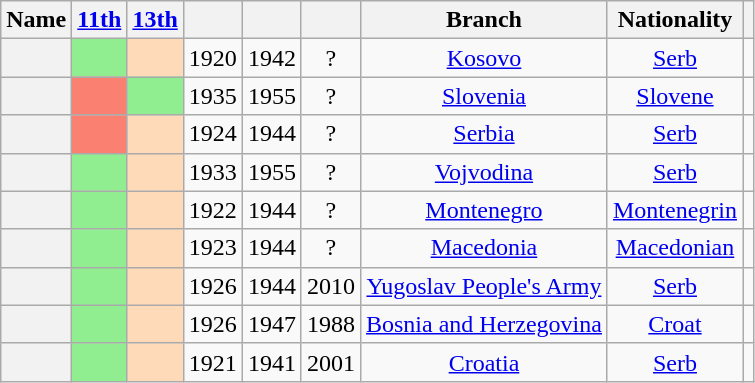<table class="wikitable sortable" style=text-align:center>
<tr>
<th scope="col">Name</th>
<th scope="col"><a href='#'>11th</a></th>
<th scope="col"><a href='#'>13th</a></th>
<th scope="col"></th>
<th scope="col"></th>
<th scope="col"></th>
<th scope="col">Branch</th>
<th scope="col">Nationality</th>
<th scope="col" class="unsortable"></th>
</tr>
<tr>
<th align="center" scope="row" style="font-weight:normal;"></th>
<td bgcolor = LightGreen></td>
<td bgcolor = PeachPuff></td>
<td>1920</td>
<td>1942</td>
<td>?</td>
<td><a href='#'>Kosovo</a></td>
<td><a href='#'>Serb</a></td>
<td></td>
</tr>
<tr>
<th align="center" scope="row" style="font-weight:normal;"></th>
<td bgcolor = Salmon></td>
<td bgcolor = LightGreen></td>
<td>1935</td>
<td>1955</td>
<td>?</td>
<td><a href='#'>Slovenia</a></td>
<td><a href='#'>Slovene</a></td>
<td></td>
</tr>
<tr>
<th align="center" scope="row" style="font-weight:normal;"></th>
<td bgcolor = Salmon></td>
<td bgcolor = PeachPuff></td>
<td>1924</td>
<td>1944</td>
<td>?</td>
<td><a href='#'>Serbia</a></td>
<td><a href='#'>Serb</a></td>
<td></td>
</tr>
<tr>
<th align="center" scope="row" style="font-weight:normal;"></th>
<td bgcolor = LightGreen></td>
<td bgcolor = PeachPuff></td>
<td>1933</td>
<td>1955</td>
<td>?</td>
<td><a href='#'>Vojvodina</a></td>
<td><a href='#'>Serb</a></td>
<td></td>
</tr>
<tr>
<th align="center" scope="row" style="font-weight:normal;"></th>
<td bgcolor = LightGreen></td>
<td bgcolor = PeachPuff></td>
<td>1922</td>
<td>1944</td>
<td>?</td>
<td><a href='#'>Montenegro</a></td>
<td><a href='#'>Montenegrin</a></td>
<td></td>
</tr>
<tr>
<th align="center" scope="row" style="font-weight:normal;"></th>
<td bgcolor = LightGreen></td>
<td bgcolor = PeachPuff></td>
<td>1923</td>
<td>1944</td>
<td>?</td>
<td><a href='#'>Macedonia</a></td>
<td><a href='#'>Macedonian</a></td>
<td></td>
</tr>
<tr>
<th align="center" scope="row" style="font-weight:normal;"></th>
<td bgcolor = LightGreen></td>
<td bgcolor = PeachPuff></td>
<td>1926</td>
<td>1944</td>
<td>2010</td>
<td><a href='#'>Yugoslav People's Army</a></td>
<td><a href='#'>Serb</a></td>
<td></td>
</tr>
<tr>
<th align="center" scope="row" style="font-weight:normal;"></th>
<td bgcolor = LightGreen></td>
<td bgcolor = PeachPuff></td>
<td>1926</td>
<td>1947</td>
<td>1988</td>
<td><a href='#'>Bosnia and Herzegovina</a></td>
<td><a href='#'>Croat</a></td>
<td></td>
</tr>
<tr>
<th align="center" scope="row" style="font-weight:normal;"></th>
<td bgcolor = LightGreen></td>
<td bgcolor = PeachPuff></td>
<td>1921</td>
<td>1941</td>
<td>2001</td>
<td><a href='#'>Croatia</a></td>
<td><a href='#'>Serb</a></td>
<td></td>
</tr>
</table>
